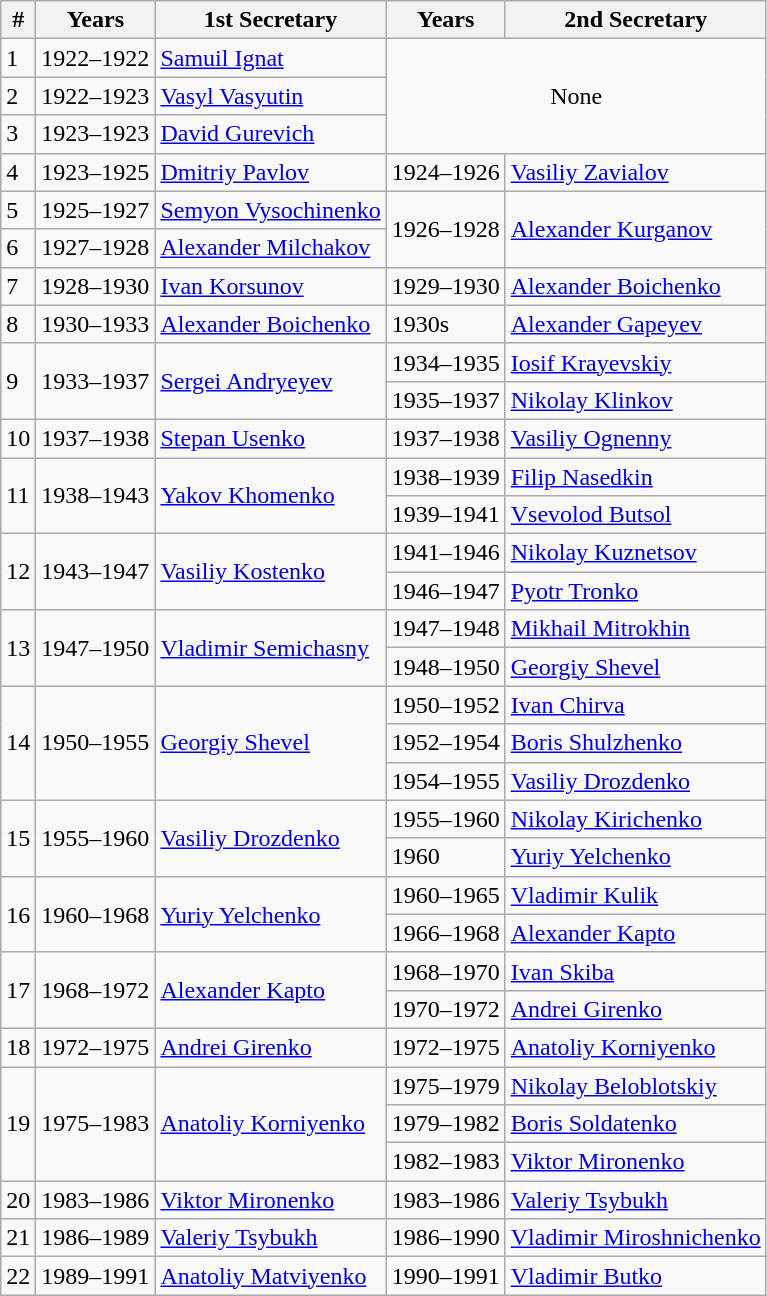<table class="wikitable">
<tr>
<th>#</th>
<th>Years</th>
<th>1st Secretary</th>
<th>Years</th>
<th>2nd Secretary</th>
</tr>
<tr>
<td>1</td>
<td>1922–1922</td>
<td><a href='#'>Samuil Ignat</a></td>
<td colspan=2 rowspan=3 align=center>None</td>
</tr>
<tr>
<td>2</td>
<td>1922–1923</td>
<td><a href='#'>Vasyl Vasyutin</a></td>
</tr>
<tr>
<td>3</td>
<td>1923–1923</td>
<td><a href='#'>David Gurevich</a></td>
</tr>
<tr>
<td>4</td>
<td>1923–1925</td>
<td><a href='#'>Dmitriy Pavlov</a></td>
<td>1924–1926</td>
<td><a href='#'>Vasiliy Zavialov</a></td>
</tr>
<tr>
<td>5</td>
<td>1925–1927</td>
<td><a href='#'>Semyon Vysochinenko</a></td>
<td rowspan=2>1926–1928</td>
<td rowspan=2><a href='#'>Alexander Kurganov</a></td>
</tr>
<tr>
<td>6</td>
<td>1927–1928</td>
<td><a href='#'>Alexander Milchakov</a></td>
</tr>
<tr>
<td>7</td>
<td>1928–1930</td>
<td><a href='#'>Ivan Korsunov</a></td>
<td>1929–1930</td>
<td><a href='#'>Alexander Boichenko</a></td>
</tr>
<tr>
<td>8</td>
<td>1930–1933</td>
<td><a href='#'>Alexander Boichenko</a></td>
<td>1930s</td>
<td><a href='#'>Alexander Gapeyev</a></td>
</tr>
<tr>
<td rowspan=2>9</td>
<td rowspan=2>1933–1937</td>
<td rowspan=2><a href='#'>Sergei Andryeyev</a></td>
<td>1934–1935</td>
<td><a href='#'>Iosif Krayevskiy</a></td>
</tr>
<tr>
<td>1935–1937</td>
<td><a href='#'>Nikolay Klinkov</a></td>
</tr>
<tr>
<td>10</td>
<td>1937–1938</td>
<td><a href='#'>Stepan Usenko</a></td>
<td>1937–1938</td>
<td><a href='#'>Vasiliy Ognenny</a></td>
</tr>
<tr>
<td rowspan=2>11</td>
<td rowspan=2>1938–1943</td>
<td rowspan=2><a href='#'>Yakov Khomenko</a></td>
<td>1938–1939</td>
<td><a href='#'>Filip Nasedkin</a></td>
</tr>
<tr>
<td>1939–1941</td>
<td><a href='#'>Vsevolod Butsol</a></td>
</tr>
<tr>
<td rowspan=2>12</td>
<td rowspan=2>1943–1947</td>
<td rowspan=2><a href='#'>Vasiliy Kostenko</a></td>
<td>1941–1946</td>
<td><a href='#'>Nikolay Kuznetsov</a></td>
</tr>
<tr>
<td>1946–1947</td>
<td><a href='#'>Pyotr Tronko</a></td>
</tr>
<tr>
<td rowspan=2>13</td>
<td rowspan=2>1947–1950</td>
<td rowspan=2><a href='#'>Vladimir Semichasny</a></td>
<td>1947–1948</td>
<td><a href='#'>Mikhail Mitrokhin</a></td>
</tr>
<tr>
<td>1948–1950</td>
<td><a href='#'>Georgiy Shevel</a></td>
</tr>
<tr>
<td rowspan=3>14</td>
<td rowspan=3>1950–1955</td>
<td rowspan=3><a href='#'>Georgiy Shevel</a></td>
<td>1950–1952</td>
<td><a href='#'>Ivan Chirva</a></td>
</tr>
<tr>
<td>1952–1954</td>
<td><a href='#'>Boris Shulzhenko</a></td>
</tr>
<tr>
<td>1954–1955</td>
<td><a href='#'>Vasiliy Drozdenko</a></td>
</tr>
<tr>
<td rowspan=2>15</td>
<td rowspan=2>1955–1960</td>
<td rowspan=2><a href='#'>Vasiliy Drozdenko</a></td>
<td>1955–1960</td>
<td><a href='#'>Nikolay Kirichenko</a></td>
</tr>
<tr>
<td>1960</td>
<td><a href='#'>Yuriy Yelchenko</a></td>
</tr>
<tr>
<td rowspan=2>16</td>
<td rowspan=2>1960–1968</td>
<td rowspan=2><a href='#'>Yuriy Yelchenko</a></td>
<td>1960–1965</td>
<td><a href='#'>Vladimir Kulik</a></td>
</tr>
<tr>
<td>1966–1968</td>
<td><a href='#'>Alexander Kapto</a></td>
</tr>
<tr>
<td rowspan=2>17</td>
<td rowspan=2>1968–1972</td>
<td rowspan=2><a href='#'>Alexander Kapto</a></td>
<td>1968–1970</td>
<td><a href='#'>Ivan Skiba</a></td>
</tr>
<tr>
<td>1970–1972</td>
<td><a href='#'>Andrei Girenko</a></td>
</tr>
<tr>
<td>18</td>
<td>1972–1975</td>
<td><a href='#'>Andrei Girenko</a></td>
<td>1972–1975</td>
<td><a href='#'>Anatoliy Korniyenko</a></td>
</tr>
<tr>
<td rowspan=3>19</td>
<td rowspan=3>1975–1983</td>
<td rowspan=3><a href='#'>Anatoliy Korniyenko</a></td>
<td>1975–1979</td>
<td><a href='#'>Nikolay Beloblotskiy</a></td>
</tr>
<tr>
<td>1979–1982</td>
<td><a href='#'>Boris Soldatenko</a></td>
</tr>
<tr>
<td>1982–1983</td>
<td><a href='#'>Viktor Mironenko</a></td>
</tr>
<tr>
<td>20</td>
<td>1983–1986</td>
<td><a href='#'>Viktor Mironenko</a></td>
<td>1983–1986</td>
<td><a href='#'>Valeriy Tsybukh</a></td>
</tr>
<tr>
<td>21</td>
<td>1986–1989</td>
<td><a href='#'>Valeriy Tsybukh</a></td>
<td>1986–1990</td>
<td><a href='#'>Vladimir Miroshnichenko</a></td>
</tr>
<tr>
<td>22</td>
<td>1989–1991</td>
<td><a href='#'>Anatoliy Matviyenko</a></td>
<td>1990–1991</td>
<td><a href='#'>Vladimir Butko</a></td>
</tr>
</table>
